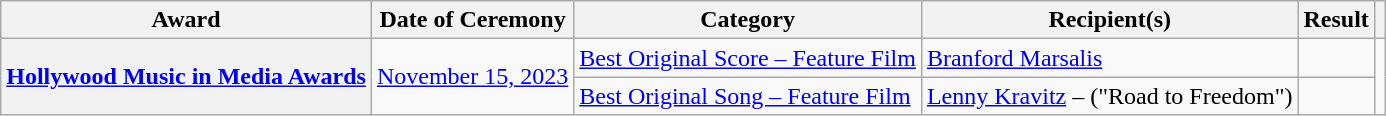<table class="wikitable plainrowheaders sortable">
<tr>
<th scope="col">Award</th>
<th scope="col">Date of Ceremony</th>
<th scope="col">Category</th>
<th scope="col">Recipient(s)</th>
<th scope="col">Result</th>
<th scope="col" class="unsortable"></th>
</tr>
<tr>
<th scope="row" rowspan="2"><a href='#'>Hollywood Music in Media Awards</a></th>
<td rowspan="2"><a href='#'>November 15, 2023</a></td>
<td><a href='#'>Best Original Score – Feature Film</a></td>
<td><a href='#'>Branford Marsalis</a></td>
<td></td>
<td rowspan="2" align="center"><br></td>
</tr>
<tr>
<td><a href='#'>Best Original Song – Feature Film</a></td>
<td><a href='#'>Lenny Kravitz</a> – ("Road to Freedom")</td>
<td></td>
</tr>
</table>
